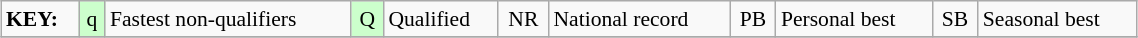<table class="wikitable" style="margin:0.5em auto; font-size:90%;position:relative;" width=60%>
<tr>
<td><strong>KEY:</strong></td>
<td bgcolor=ccffcc align=center>q</td>
<td>Fastest non-qualifiers</td>
<td bgcolor=ccffcc align=center>Q</td>
<td>Qualified</td>
<td align=center>NR</td>
<td>National record</td>
<td align=center>PB</td>
<td>Personal best</td>
<td align=center>SB</td>
<td>Seasonal best</td>
</tr>
<tr>
</tr>
</table>
